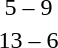<table style="text-align:center">
<tr>
<th width=200></th>
<th width=100></th>
<th width=200></th>
</tr>
<tr>
<td align=right></td>
<td>5 – 9</td>
<td align=left><strong></strong></td>
</tr>
<tr>
<td align=right><strong></strong></td>
<td>13 – 6</td>
<td align=left></td>
</tr>
</table>
